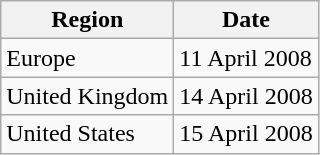<table class="wikitable">
<tr>
<th>Region</th>
<th>Date</th>
</tr>
<tr>
<td>Europe</td>
<td>11 April 2008</td>
</tr>
<tr>
<td>United Kingdom</td>
<td>14 April 2008</td>
</tr>
<tr>
<td>United States</td>
<td>15 April 2008</td>
</tr>
</table>
